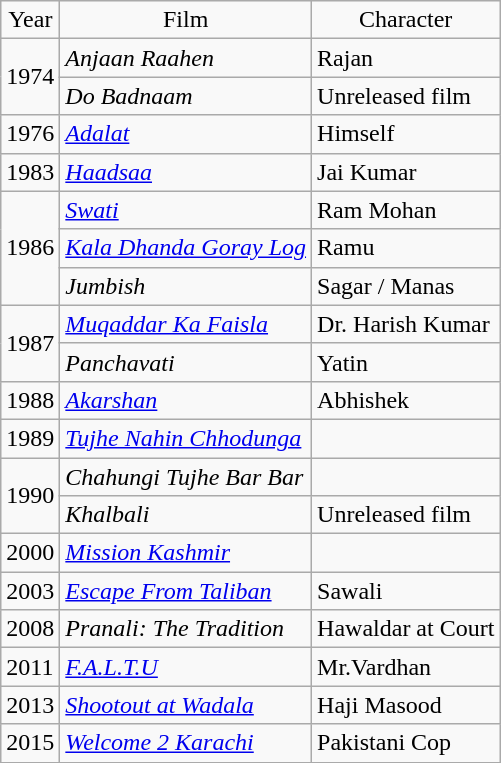<table Class="wikitable sortable">
<tr style="text-align:center;">
<td>Year</td>
<td>Film</td>
<td>Character</td>
</tr>
<tr>
<td rowspan=2>1974</td>
<td><em>Anjaan Raahen</em></td>
<td>Rajan</td>
</tr>
<tr>
<td><em>Do Badnaam</em></td>
<td>Unreleased film</td>
</tr>
<tr>
<td>1976</td>
<td><a href='#'><em>Adalat</em></a></td>
<td>Himself</td>
</tr>
<tr>
<td>1983</td>
<td><em><a href='#'>Haadsaa</a></em></td>
<td>Jai Kumar</td>
</tr>
<tr>
<td rowspan="3">1986</td>
<td><em><a href='#'>Swati</a></em></td>
<td>Ram Mohan</td>
</tr>
<tr>
<td><em><a href='#'>Kala Dhanda Goray Log</a></em></td>
<td>Ramu</td>
</tr>
<tr>
<td><em>Jumbish</em></td>
<td>Sagar / Manas</td>
</tr>
<tr>
<td rowspan="2">1987</td>
<td><em><a href='#'>Muqaddar Ka Faisla</a></em></td>
<td>Dr. Harish Kumar</td>
</tr>
<tr>
<td><em>Panchavati</em></td>
<td>Yatin</td>
</tr>
<tr>
<td>1988</td>
<td><em><a href='#'>Akarshan</a></em></td>
<td>Abhishek</td>
</tr>
<tr>
<td>1989</td>
<td><em><a href='#'>Tujhe Nahin Chhodunga</a></em></td>
<td></td>
</tr>
<tr>
<td rowspan=2>1990</td>
<td><em>Chahungi Tujhe Bar Bar</em></td>
<td></td>
</tr>
<tr>
<td><em>Khalbali</em></td>
<td>Unreleased film</td>
</tr>
<tr>
<td>2000</td>
<td><a href='#'><em>Mission Kashmir</em></a></td>
<td></td>
</tr>
<tr>
<td>2003</td>
<td><em><a href='#'>Escape From Taliban</a></em></td>
<td>Sawali</td>
</tr>
<tr>
<td>2008</td>
<td><em>Pranali: The Tradition</em></td>
<td>Hawaldar at Court</td>
</tr>
<tr>
<td>2011</td>
<td><em><a href='#'>F.A.L.T.U</a></em></td>
<td>Mr.Vardhan</td>
</tr>
<tr>
<td>2013</td>
<td><em><a href='#'>Shootout at Wadala</a></em></td>
<td>Haji Masood</td>
</tr>
<tr>
<td>2015</td>
<td><a href='#'><em>Welcome 2 Karachi</em></a></td>
<td>Pakistani Cop</td>
</tr>
</table>
